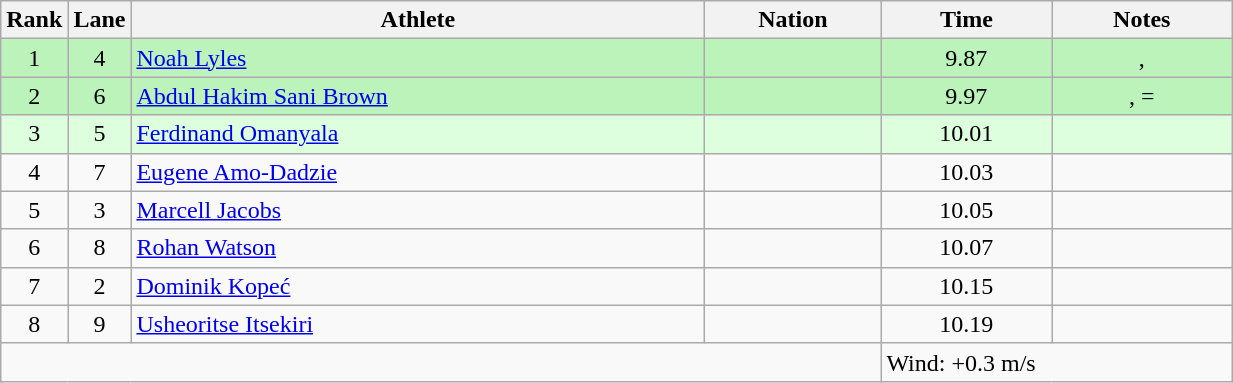<table class="wikitable sortable" style="text-align:center;width: 65%;">
<tr>
<th scope="col" style="width: 10px;">Rank</th>
<th scope="col" style="width: 10px;">Lane</th>
<th scope="col">Athlete</th>
<th scope="col">Nation</th>
<th scope="col">Time</th>
<th scope="col">Notes</th>
</tr>
<tr bgcolor=bbf3bb>
<td>1</td>
<td>4</td>
<td align=left><a href='#'>Noah Lyles</a></td>
<td align=left></td>
<td>9.87</td>
<td>, </td>
</tr>
<tr bgcolor=bbf3bb>
<td>2</td>
<td>6</td>
<td align=left><a href='#'>Abdul Hakim Sani Brown</a></td>
<td align=left></td>
<td>9.97</td>
<td>, =</td>
</tr>
<tr bgcolor=ddffdd>
<td>3</td>
<td>5</td>
<td align=left><a href='#'>Ferdinand Omanyala</a></td>
<td align=left></td>
<td>10.01</td>
<td></td>
</tr>
<tr>
<td>4</td>
<td>7</td>
<td align=left><a href='#'>Eugene Amo-Dadzie</a></td>
<td align=left></td>
<td>10.03</td>
<td></td>
</tr>
<tr>
<td>5</td>
<td>3</td>
<td align=left><a href='#'>Marcell Jacobs</a></td>
<td align=left></td>
<td>10.05</td>
<td></td>
</tr>
<tr>
<td>6</td>
<td>8</td>
<td align=left><a href='#'>Rohan Watson</a></td>
<td align=left></td>
<td>10.07</td>
<td></td>
</tr>
<tr>
<td>7</td>
<td>2</td>
<td align=left><a href='#'>Dominik Kopeć</a></td>
<td align=left></td>
<td>10.15</td>
<td></td>
</tr>
<tr>
<td>8</td>
<td>9</td>
<td align=left><a href='#'>Usheoritse Itsekiri</a></td>
<td align=left></td>
<td>10.19</td>
<td></td>
</tr>
<tr class="sortbottom">
<td colspan="4"></td>
<td colspan="2" style="text-align:left;">Wind: +0.3 m/s</td>
</tr>
</table>
